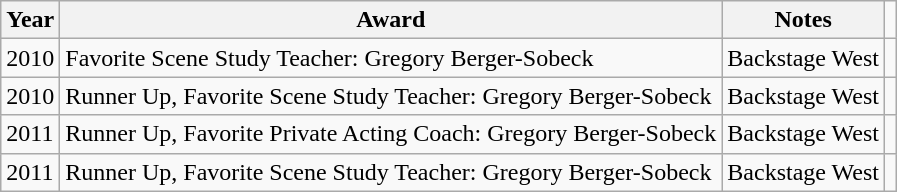<table class="wikitable">
<tr>
<th>Year</th>
<th>Award</th>
<th>Notes</th>
</tr>
<tr>
<td>2010</td>
<td>Favorite Scene Study Teacher:  Gregory Berger-Sobeck</td>
<td>Backstage West</td>
<td></td>
</tr>
<tr>
<td>2010</td>
<td>Runner Up, Favorite Scene Study Teacher: Gregory Berger-Sobeck</td>
<td>Backstage West</td>
<td></td>
</tr>
<tr>
<td>2011</td>
<td>Runner Up, Favorite Private Acting Coach: Gregory Berger-Sobeck</td>
<td>Backstage West</td>
<td></td>
</tr>
<tr>
<td>2011</td>
<td>Runner Up, Favorite Scene Study Teacher: Gregory Berger-Sobeck</td>
<td>Backstage West</td>
<td></td>
</tr>
</table>
